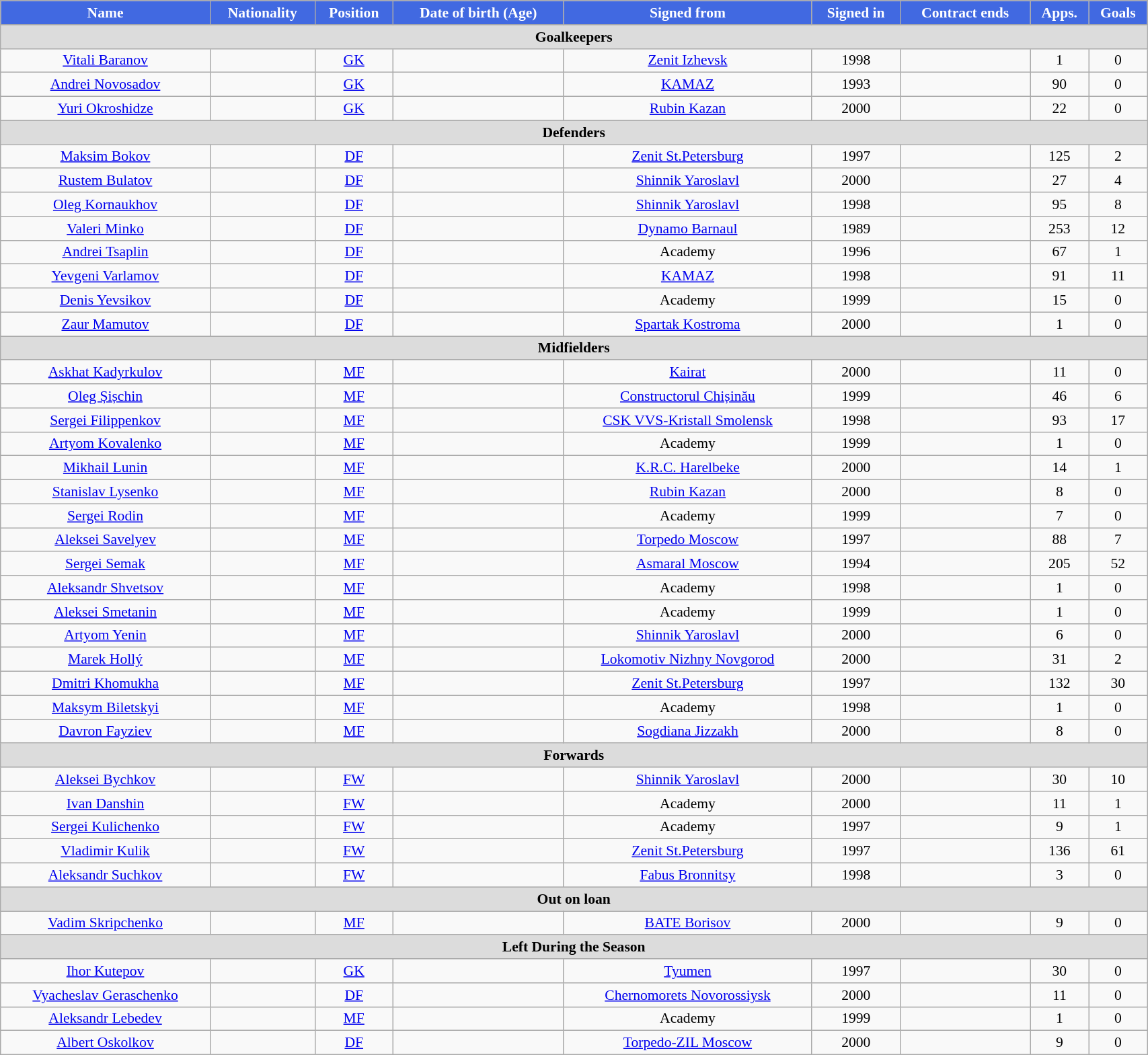<table class="wikitable"  style="text-align:center; font-size:90%; width:90%;">
<tr>
<th style="background:#4169E1; color:white; text-align:center;">Name</th>
<th style="background:#4169E1; color:white; text-align:center;">Nationality</th>
<th style="background:#4169E1; color:white; text-align:center;">Position</th>
<th style="background:#4169E1; color:white; text-align:center;">Date of birth (Age)</th>
<th style="background:#4169E1; color:white; text-align:center;">Signed from</th>
<th style="background:#4169E1; color:white; text-align:center;">Signed in</th>
<th style="background:#4169E1; color:white; text-align:center;">Contract ends</th>
<th style="background:#4169E1; color:white; text-align:center;">Apps.</th>
<th style="background:#4169E1; color:white; text-align:center;">Goals</th>
</tr>
<tr>
<th colspan="11"  style="background:#dcdcdc; text-align:center;">Goalkeepers</th>
</tr>
<tr>
<td><a href='#'>Vitali Baranov</a></td>
<td></td>
<td><a href='#'>GK</a></td>
<td></td>
<td><a href='#'>Zenit Izhevsk</a></td>
<td>1998</td>
<td></td>
<td>1</td>
<td>0</td>
</tr>
<tr>
<td><a href='#'>Andrei Novosadov</a></td>
<td></td>
<td><a href='#'>GK</a></td>
<td></td>
<td><a href='#'>KAMAZ</a></td>
<td>1993</td>
<td></td>
<td>90</td>
<td>0</td>
</tr>
<tr>
<td><a href='#'>Yuri Okroshidze</a></td>
<td></td>
<td><a href='#'>GK</a></td>
<td></td>
<td><a href='#'>Rubin Kazan</a></td>
<td>2000</td>
<td></td>
<td>22</td>
<td>0</td>
</tr>
<tr>
<th colspan="11"  style="background:#dcdcdc; text-align:center;">Defenders</th>
</tr>
<tr>
<td><a href='#'>Maksim Bokov</a></td>
<td></td>
<td><a href='#'>DF</a></td>
<td></td>
<td><a href='#'>Zenit St.Petersburg</a></td>
<td>1997</td>
<td></td>
<td>125</td>
<td>2</td>
</tr>
<tr>
<td><a href='#'>Rustem Bulatov</a></td>
<td></td>
<td><a href='#'>DF</a></td>
<td></td>
<td><a href='#'>Shinnik Yaroslavl</a></td>
<td>2000</td>
<td></td>
<td>27</td>
<td>4</td>
</tr>
<tr>
<td><a href='#'>Oleg Kornaukhov</a></td>
<td></td>
<td><a href='#'>DF</a></td>
<td></td>
<td><a href='#'>Shinnik Yaroslavl</a></td>
<td>1998</td>
<td></td>
<td>95</td>
<td>8</td>
</tr>
<tr>
<td><a href='#'>Valeri Minko</a></td>
<td></td>
<td><a href='#'>DF</a></td>
<td></td>
<td><a href='#'>Dynamo Barnaul</a></td>
<td>1989</td>
<td></td>
<td>253</td>
<td>12</td>
</tr>
<tr>
<td><a href='#'>Andrei Tsaplin</a></td>
<td></td>
<td><a href='#'>DF</a></td>
<td></td>
<td>Academy</td>
<td>1996</td>
<td></td>
<td>67</td>
<td>1</td>
</tr>
<tr>
<td><a href='#'>Yevgeni Varlamov</a></td>
<td></td>
<td><a href='#'>DF</a></td>
<td></td>
<td><a href='#'>KAMAZ</a></td>
<td>1998</td>
<td></td>
<td>91</td>
<td>11</td>
</tr>
<tr>
<td><a href='#'>Denis Yevsikov</a></td>
<td></td>
<td><a href='#'>DF</a></td>
<td></td>
<td>Academy</td>
<td>1999</td>
<td></td>
<td>15</td>
<td>0</td>
</tr>
<tr>
<td><a href='#'>Zaur Mamutov</a></td>
<td></td>
<td><a href='#'>DF</a></td>
<td></td>
<td><a href='#'>Spartak Kostroma</a></td>
<td>2000</td>
<td></td>
<td>1</td>
<td>0</td>
</tr>
<tr>
<th colspan="11"  style="background:#dcdcdc; text-align:center;">Midfielders</th>
</tr>
<tr>
<td><a href='#'>Askhat Kadyrkulov</a></td>
<td></td>
<td><a href='#'>MF</a></td>
<td></td>
<td><a href='#'>Kairat</a></td>
<td>2000</td>
<td></td>
<td>11</td>
<td>0</td>
</tr>
<tr>
<td><a href='#'>Oleg Șișchin</a></td>
<td></td>
<td><a href='#'>MF</a></td>
<td></td>
<td><a href='#'>Constructorul Chișinău</a></td>
<td>1999</td>
<td></td>
<td>46</td>
<td>6</td>
</tr>
<tr>
<td><a href='#'>Sergei Filippenkov</a></td>
<td></td>
<td><a href='#'>MF</a></td>
<td></td>
<td><a href='#'>CSK VVS-Kristall Smolensk</a></td>
<td>1998</td>
<td></td>
<td>93</td>
<td>17</td>
</tr>
<tr>
<td><a href='#'>Artyom Kovalenko</a></td>
<td></td>
<td><a href='#'>MF</a></td>
<td></td>
<td>Academy</td>
<td>1999</td>
<td></td>
<td>1</td>
<td>0</td>
</tr>
<tr>
<td><a href='#'>Mikhail Lunin</a></td>
<td></td>
<td><a href='#'>MF</a></td>
<td></td>
<td><a href='#'>K.R.C. Harelbeke</a></td>
<td>2000</td>
<td></td>
<td>14</td>
<td>1</td>
</tr>
<tr>
<td><a href='#'>Stanislav Lysenko</a></td>
<td></td>
<td><a href='#'>MF</a></td>
<td></td>
<td><a href='#'>Rubin Kazan</a></td>
<td>2000</td>
<td></td>
<td>8</td>
<td>0</td>
</tr>
<tr>
<td><a href='#'>Sergei Rodin</a></td>
<td></td>
<td><a href='#'>MF</a></td>
<td></td>
<td>Academy</td>
<td>1999</td>
<td></td>
<td>7</td>
<td>0</td>
</tr>
<tr>
<td><a href='#'>Aleksei Savelyev</a></td>
<td></td>
<td><a href='#'>MF</a></td>
<td></td>
<td><a href='#'>Torpedo Moscow</a></td>
<td>1997</td>
<td></td>
<td>88</td>
<td>7</td>
</tr>
<tr>
<td><a href='#'>Sergei Semak</a></td>
<td></td>
<td><a href='#'>MF</a></td>
<td></td>
<td><a href='#'>Asmaral Moscow</a></td>
<td>1994</td>
<td></td>
<td>205</td>
<td>52</td>
</tr>
<tr>
<td><a href='#'>Aleksandr Shvetsov</a></td>
<td></td>
<td><a href='#'>MF</a></td>
<td></td>
<td>Academy</td>
<td>1998</td>
<td></td>
<td>1</td>
<td>0</td>
</tr>
<tr>
<td><a href='#'>Aleksei Smetanin</a></td>
<td></td>
<td><a href='#'>MF</a></td>
<td></td>
<td>Academy</td>
<td>1999</td>
<td></td>
<td>1</td>
<td>0</td>
</tr>
<tr>
<td><a href='#'>Artyom Yenin</a></td>
<td></td>
<td><a href='#'>MF</a></td>
<td></td>
<td><a href='#'>Shinnik Yaroslavl</a></td>
<td>2000</td>
<td></td>
<td>6</td>
<td>0</td>
</tr>
<tr>
<td><a href='#'>Marek Hollý</a></td>
<td></td>
<td><a href='#'>MF</a></td>
<td></td>
<td><a href='#'>Lokomotiv Nizhny Novgorod</a></td>
<td>2000</td>
<td></td>
<td>31</td>
<td>2</td>
</tr>
<tr>
<td><a href='#'>Dmitri Khomukha</a></td>
<td></td>
<td><a href='#'>MF</a></td>
<td></td>
<td><a href='#'>Zenit St.Petersburg</a></td>
<td>1997</td>
<td></td>
<td>132</td>
<td>30</td>
</tr>
<tr>
<td><a href='#'>Maksym Biletskyi</a></td>
<td></td>
<td><a href='#'>MF</a></td>
<td></td>
<td>Academy</td>
<td>1998</td>
<td></td>
<td>1</td>
<td>0</td>
</tr>
<tr>
<td><a href='#'>Davron Fayziev</a></td>
<td></td>
<td><a href='#'>MF</a></td>
<td></td>
<td><a href='#'>Sogdiana Jizzakh</a></td>
<td>2000</td>
<td></td>
<td>8</td>
<td>0</td>
</tr>
<tr>
<th colspan="11"  style="background:#dcdcdc; text-align:center;">Forwards</th>
</tr>
<tr>
<td><a href='#'>Aleksei Bychkov</a></td>
<td></td>
<td><a href='#'>FW</a></td>
<td></td>
<td><a href='#'>Shinnik Yaroslavl</a></td>
<td>2000</td>
<td></td>
<td>30</td>
<td>10</td>
</tr>
<tr>
<td><a href='#'>Ivan Danshin</a></td>
<td></td>
<td><a href='#'>FW</a></td>
<td></td>
<td>Academy</td>
<td>2000</td>
<td></td>
<td>11</td>
<td>1</td>
</tr>
<tr>
<td><a href='#'>Sergei Kulichenko</a></td>
<td></td>
<td><a href='#'>FW</a></td>
<td></td>
<td>Academy</td>
<td>1997</td>
<td></td>
<td>9</td>
<td>1</td>
</tr>
<tr>
<td><a href='#'>Vladimir Kulik</a></td>
<td></td>
<td><a href='#'>FW</a></td>
<td></td>
<td><a href='#'>Zenit St.Petersburg</a></td>
<td>1997</td>
<td></td>
<td>136</td>
<td>61</td>
</tr>
<tr>
<td><a href='#'>Aleksandr Suchkov</a></td>
<td></td>
<td><a href='#'>FW</a></td>
<td></td>
<td><a href='#'>Fabus Bronnitsy</a></td>
<td>1998</td>
<td></td>
<td>3</td>
<td>0</td>
</tr>
<tr>
<th colspan="11"  style="background:#dcdcdc; text-align:center;">Out on loan</th>
</tr>
<tr>
<td><a href='#'>Vadim Skripchenko</a></td>
<td></td>
<td><a href='#'>MF</a></td>
<td></td>
<td><a href='#'>BATE Borisov</a></td>
<td>2000</td>
<td></td>
<td>9</td>
<td>0</td>
</tr>
<tr>
<th colspan="11"  style="background:#dcdcdc; text-align:center;">Left During the Season</th>
</tr>
<tr>
<td><a href='#'>Ihor Kutepov</a></td>
<td></td>
<td><a href='#'>GK</a></td>
<td></td>
<td><a href='#'>Tyumen</a></td>
<td>1997</td>
<td></td>
<td>30</td>
<td>0</td>
</tr>
<tr>
<td><a href='#'>Vyacheslav Geraschenko</a></td>
<td></td>
<td><a href='#'>DF</a></td>
<td></td>
<td><a href='#'>Chernomorets Novorossiysk</a></td>
<td>2000</td>
<td></td>
<td>11</td>
<td>0</td>
</tr>
<tr>
<td><a href='#'>Aleksandr Lebedev</a></td>
<td></td>
<td><a href='#'>MF</a></td>
<td></td>
<td>Academy</td>
<td>1999</td>
<td></td>
<td>1</td>
<td>0</td>
</tr>
<tr>
<td><a href='#'>Albert Oskolkov</a></td>
<td></td>
<td><a href='#'>DF</a></td>
<td></td>
<td><a href='#'>Torpedo-ZIL Moscow</a></td>
<td>2000</td>
<td></td>
<td>9</td>
<td>0</td>
</tr>
</table>
